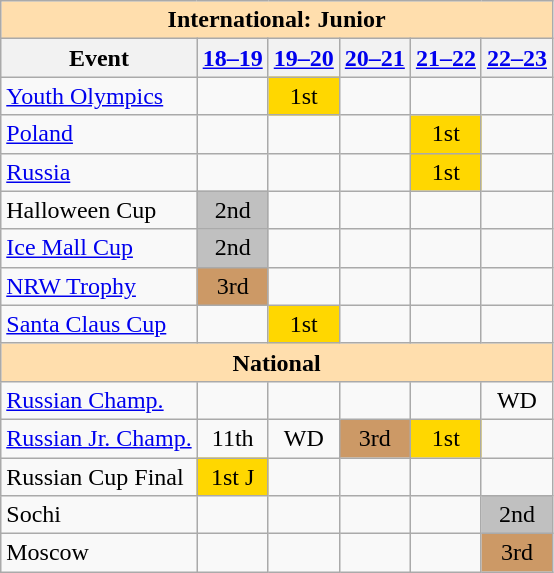<table class="wikitable" style="text-align:center">
<tr>
<th colspan="6" style="background-color: #ffdead; " align="center">International: Junior</th>
</tr>
<tr>
<th>Event</th>
<th><a href='#'>18–19</a></th>
<th><a href='#'>19–20</a></th>
<th><a href='#'>20–21</a></th>
<th><a href='#'>21–22</a></th>
<th><a href='#'>22–23</a></th>
</tr>
<tr>
<td align=left><a href='#'>Youth Olympics</a></td>
<td></td>
<td bgcolor=gold>1st</td>
<td></td>
<td></td>
<td></td>
</tr>
<tr>
<td align=left> <a href='#'>Poland</a></td>
<td></td>
<td></td>
<td></td>
<td bgcolor=gold>1st</td>
<td></td>
</tr>
<tr>
<td align=left> <a href='#'>Russia</a></td>
<td></td>
<td></td>
<td></td>
<td bgcolor=gold>1st</td>
<td></td>
</tr>
<tr>
<td align=left>Halloween Cup</td>
<td bgcolor=silver>2nd</td>
<td></td>
<td></td>
<td></td>
<td></td>
</tr>
<tr>
<td align=left><a href='#'>Ice Mall Cup</a></td>
<td bgcolor=silver>2nd</td>
<td></td>
<td></td>
<td></td>
<td></td>
</tr>
<tr>
<td align=left><a href='#'>NRW Trophy</a></td>
<td bgcolor=cc9966>3rd</td>
<td></td>
<td></td>
<td></td>
<td></td>
</tr>
<tr>
<td align=left><a href='#'>Santa Claus Cup</a></td>
<td></td>
<td bgcolor=gold>1st</td>
<td></td>
<td></td>
<td></td>
</tr>
<tr>
<th colspan="6" style="background-color: #ffdead; " align="center">National</th>
</tr>
<tr>
<td align=left><a href='#'>Russian Champ.</a></td>
<td></td>
<td></td>
<td></td>
<td></td>
<td>WD</td>
</tr>
<tr>
<td align=left><a href='#'>Russian Jr. Champ.</a></td>
<td>11th</td>
<td>WD</td>
<td bgcolor=cc9966>3rd</td>
<td bgcolor=gold>1st</td>
<td></td>
</tr>
<tr>
<td align=left>Russian Cup Final</td>
<td bgcolor=gold>1st J</td>
<td></td>
<td></td>
<td></td>
<td></td>
</tr>
<tr>
<td align=left> Sochi</td>
<td></td>
<td></td>
<td></td>
<td></td>
<td bgcolor=silver>2nd</td>
</tr>
<tr>
<td align=left> Moscow</td>
<td></td>
<td></td>
<td></td>
<td></td>
<td bgcolor=cc9966>3rd</td>
</tr>
</table>
